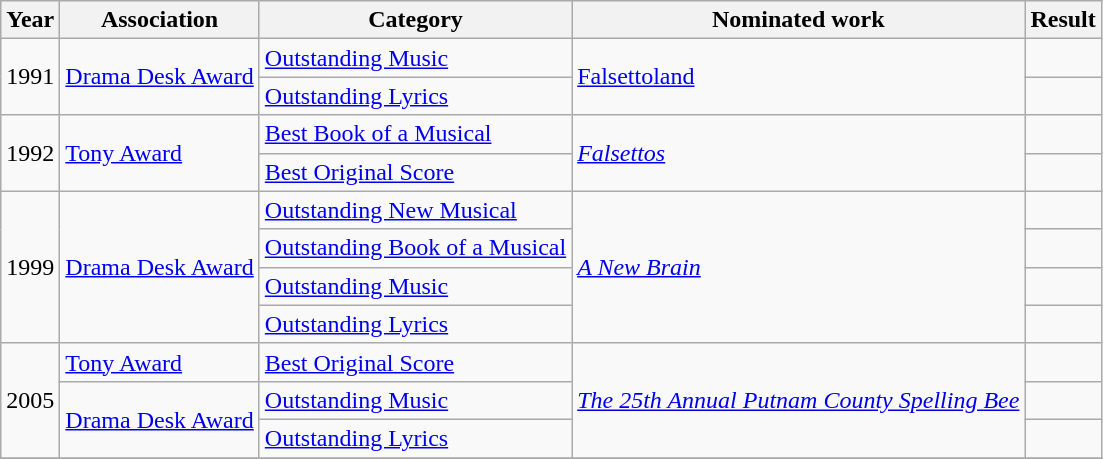<table class="wikitable sortable">
<tr>
<th>Year</th>
<th>Association</th>
<th>Category</th>
<th>Nominated work</th>
<th>Result</th>
</tr>
<tr>
<td rowspan="2">1991</td>
<td rowspan="2"><a href='#'>Drama Desk Award</a></td>
<td><a href='#'>Outstanding Music</a></td>
<td rowspan="2"><a href='#'>Falsettoland</a></td>
<td></td>
</tr>
<tr>
<td><a href='#'>Outstanding Lyrics</a></td>
<td></td>
</tr>
<tr>
<td rowspan="2">1992</td>
<td rowspan="2"><a href='#'>Tony Award</a></td>
<td><a href='#'>Best Book of a Musical</a></td>
<td rowspan="2"><em><a href='#'>Falsettos</a></em></td>
<td></td>
</tr>
<tr>
<td><a href='#'>Best Original Score</a></td>
<td></td>
</tr>
<tr>
<td rowspan="4">1999</td>
<td rowspan="4"><a href='#'>Drama Desk Award</a></td>
<td><a href='#'>Outstanding New Musical</a></td>
<td rowspan="4"><em><a href='#'>A New Brain</a></em></td>
<td></td>
</tr>
<tr>
<td><a href='#'>Outstanding Book of a Musical</a></td>
<td></td>
</tr>
<tr>
<td><a href='#'>Outstanding Music</a></td>
<td></td>
</tr>
<tr>
<td><a href='#'>Outstanding Lyrics</a></td>
<td></td>
</tr>
<tr>
<td rowspan="3">2005</td>
<td><a href='#'>Tony Award</a></td>
<td><a href='#'>Best Original Score</a></td>
<td rowspan="3"><em><a href='#'>The 25th Annual Putnam County Spelling Bee</a></em></td>
<td></td>
</tr>
<tr>
<td rowspan="2"><a href='#'>Drama Desk Award</a></td>
<td><a href='#'>Outstanding Music</a></td>
<td></td>
</tr>
<tr>
<td><a href='#'>Outstanding Lyrics</a></td>
<td></td>
</tr>
<tr>
</tr>
</table>
